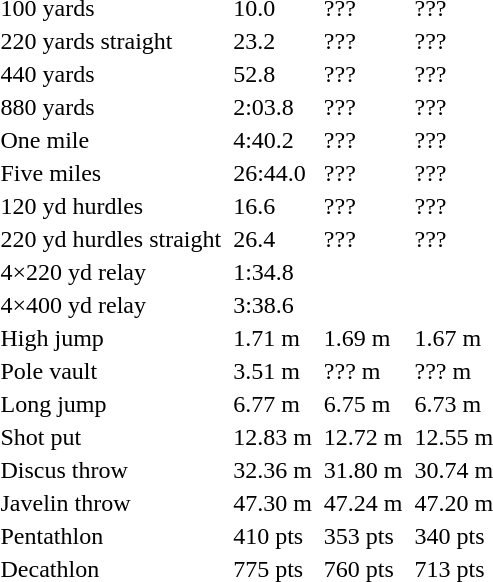<table>
<tr>
<td>100 yards</td>
<td></td>
<td>10.0</td>
<td></td>
<td>???</td>
<td></td>
<td>???</td>
</tr>
<tr>
<td>220 yards straight</td>
<td></td>
<td>23.2</td>
<td></td>
<td>???</td>
<td></td>
<td>???</td>
</tr>
<tr>
<td>440 yards</td>
<td></td>
<td>52.8</td>
<td></td>
<td>???</td>
<td></td>
<td>???</td>
</tr>
<tr>
<td>880 yards</td>
<td></td>
<td>2:03.8</td>
<td></td>
<td>???</td>
<td></td>
<td>???</td>
</tr>
<tr>
<td>One mile</td>
<td></td>
<td>4:40.2</td>
<td></td>
<td>???</td>
<td></td>
<td>???</td>
</tr>
<tr>
<td>Five miles</td>
<td></td>
<td>26:44.0</td>
<td></td>
<td>???</td>
<td></td>
<td>???</td>
</tr>
<tr>
<td>120 yd hurdles</td>
<td></td>
<td>16.6</td>
<td></td>
<td>???</td>
<td></td>
<td>???</td>
</tr>
<tr>
<td>220 yd hurdles straight</td>
<td></td>
<td>26.4</td>
<td></td>
<td>???</td>
<td></td>
<td>???</td>
</tr>
<tr>
<td>4×220 yd relay</td>
<td></td>
<td>1:34.8</td>
<td></td>
<td></td>
<td></td>
<td></td>
</tr>
<tr>
<td>4×400 yd relay</td>
<td></td>
<td>3:38.6</td>
<td></td>
<td></td>
<td></td>
<td></td>
</tr>
<tr>
<td>High jump</td>
<td></td>
<td>1.71 m</td>
<td></td>
<td>1.69 m</td>
<td></td>
<td>1.67 m</td>
</tr>
<tr>
<td>Pole vault</td>
<td></td>
<td>3.51 m</td>
<td></td>
<td>??? m</td>
<td></td>
<td>??? m</td>
</tr>
<tr>
<td>Long jump</td>
<td></td>
<td>6.77 m</td>
<td></td>
<td>6.75 m</td>
<td></td>
<td>6.73 m</td>
</tr>
<tr>
<td>Shot put</td>
<td></td>
<td>12.83 m</td>
<td></td>
<td>12.72 m</td>
<td></td>
<td>12.55 m</td>
</tr>
<tr>
<td>Discus throw</td>
<td></td>
<td>32.36 m</td>
<td></td>
<td>31.80 m</td>
<td></td>
<td>30.74 m</td>
</tr>
<tr>
<td>Javelin throw</td>
<td></td>
<td>47.30 m</td>
<td></td>
<td>47.24 m</td>
<td></td>
<td>47.20 m</td>
</tr>
<tr>
<td>Pentathlon</td>
<td></td>
<td>410 pts</td>
<td></td>
<td>353 pts</td>
<td></td>
<td>340 pts</td>
</tr>
<tr>
<td>Decathlon</td>
<td></td>
<td>775 pts</td>
<td></td>
<td>760 pts</td>
<td></td>
<td>713 pts</td>
</tr>
</table>
